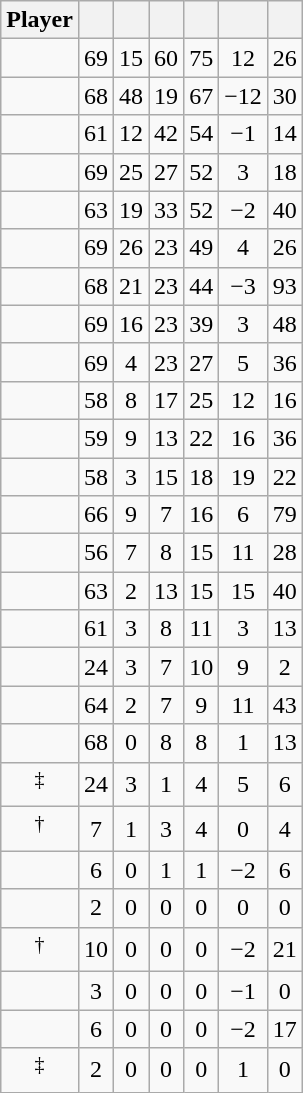<table class="wikitable sortable" style="text-align:center;">
<tr>
<th>Player</th>
<th></th>
<th></th>
<th></th>
<th></th>
<th data-sort-type="number"></th>
<th></th>
</tr>
<tr>
<td></td>
<td>69</td>
<td>15</td>
<td>60</td>
<td>75</td>
<td>12</td>
<td>26</td>
</tr>
<tr>
<td></td>
<td>68</td>
<td>48</td>
<td>19</td>
<td>67</td>
<td>−12</td>
<td>30</td>
</tr>
<tr>
<td></td>
<td>61</td>
<td>12</td>
<td>42</td>
<td>54</td>
<td>−1</td>
<td>14</td>
</tr>
<tr>
<td></td>
<td>69</td>
<td>25</td>
<td>27</td>
<td>52</td>
<td>3</td>
<td>18</td>
</tr>
<tr>
<td></td>
<td>63</td>
<td>19</td>
<td>33</td>
<td>52</td>
<td>−2</td>
<td>40</td>
</tr>
<tr>
<td></td>
<td>69</td>
<td>26</td>
<td>23</td>
<td>49</td>
<td>4</td>
<td>26</td>
</tr>
<tr>
<td></td>
<td>68</td>
<td>21</td>
<td>23</td>
<td>44</td>
<td>−3</td>
<td>93</td>
</tr>
<tr>
<td></td>
<td>69</td>
<td>16</td>
<td>23</td>
<td>39</td>
<td>3</td>
<td>48</td>
</tr>
<tr>
<td></td>
<td>69</td>
<td>4</td>
<td>23</td>
<td>27</td>
<td>5</td>
<td>36</td>
</tr>
<tr>
<td></td>
<td>58</td>
<td>8</td>
<td>17</td>
<td>25</td>
<td>12</td>
<td>16</td>
</tr>
<tr>
<td></td>
<td>59</td>
<td>9</td>
<td>13</td>
<td>22</td>
<td>16</td>
<td>36</td>
</tr>
<tr>
<td></td>
<td>58</td>
<td>3</td>
<td>15</td>
<td>18</td>
<td>19</td>
<td>22</td>
</tr>
<tr>
<td></td>
<td>66</td>
<td>9</td>
<td>7</td>
<td>16</td>
<td>6</td>
<td>79</td>
</tr>
<tr>
<td></td>
<td>56</td>
<td>7</td>
<td>8</td>
<td>15</td>
<td>11</td>
<td>28</td>
</tr>
<tr>
<td></td>
<td>63</td>
<td>2</td>
<td>13</td>
<td>15</td>
<td>15</td>
<td>40</td>
</tr>
<tr>
<td></td>
<td>61</td>
<td>3</td>
<td>8</td>
<td>11</td>
<td>3</td>
<td>13</td>
</tr>
<tr>
<td></td>
<td>24</td>
<td>3</td>
<td>7</td>
<td>10</td>
<td>9</td>
<td>2</td>
</tr>
<tr>
<td></td>
<td>64</td>
<td>2</td>
<td>7</td>
<td>9</td>
<td>11</td>
<td>43</td>
</tr>
<tr>
<td></td>
<td>68</td>
<td>0</td>
<td>8</td>
<td>8</td>
<td>1</td>
<td>13</td>
</tr>
<tr>
<td><sup>‡</sup></td>
<td>24</td>
<td>3</td>
<td>1</td>
<td>4</td>
<td>5</td>
<td>6</td>
</tr>
<tr>
<td><sup>†</sup></td>
<td>7</td>
<td>1</td>
<td>3</td>
<td>4</td>
<td>0</td>
<td>4</td>
</tr>
<tr>
<td></td>
<td>6</td>
<td>0</td>
<td>1</td>
<td>1</td>
<td>−2</td>
<td>6</td>
</tr>
<tr>
<td></td>
<td>2</td>
<td>0</td>
<td>0</td>
<td>0</td>
<td>0</td>
<td>0</td>
</tr>
<tr>
<td><sup>†</sup></td>
<td>10</td>
<td>0</td>
<td>0</td>
<td>0</td>
<td>−2</td>
<td>21</td>
</tr>
<tr>
<td></td>
<td>3</td>
<td>0</td>
<td>0</td>
<td>0</td>
<td>−1</td>
<td>0</td>
</tr>
<tr>
<td></td>
<td>6</td>
<td>0</td>
<td>0</td>
<td>0</td>
<td>−2</td>
<td>17</td>
</tr>
<tr>
<td><sup>‡</sup></td>
<td>2</td>
<td>0</td>
<td>0</td>
<td>0</td>
<td>1</td>
<td>0</td>
</tr>
</table>
